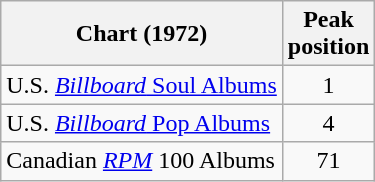<table class="wikitable">
<tr>
<th align="left">Chart (1972)</th>
<th align="center">Peak<br>position</th>
</tr>
<tr>
<td align="left">U.S. <a href='#'><em>Billboard</em> Soul Albums</a></td>
<td align="center">1</td>
</tr>
<tr>
<td align="left">U.S. <a href='#'><em>Billboard</em> Pop Albums</a></td>
<td align="center">4</td>
</tr>
<tr>
<td align="left">Canadian <em><a href='#'>RPM</a></em> 100 Albums</td>
<td align="center">71</td>
</tr>
</table>
